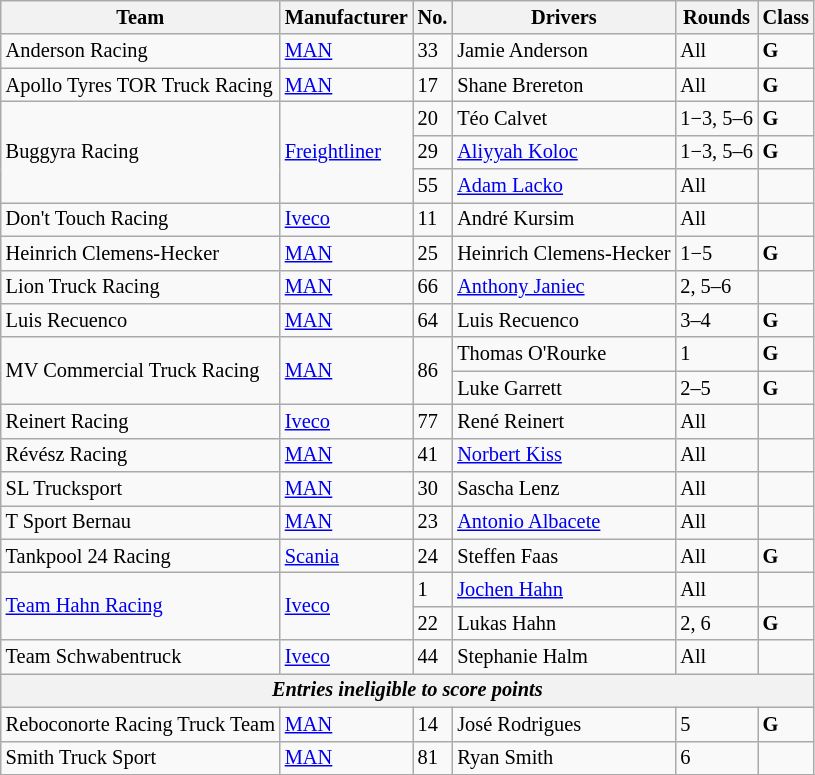<table class="wikitable" style="font-size: 85%">
<tr>
<th>Team</th>
<th>Manufacturer</th>
<th>No.</th>
<th>Drivers</th>
<th>Rounds</th>
<th>Class</th>
</tr>
<tr>
<td> Anderson Racing</td>
<td><a href='#'>MAN</a></td>
<td>33</td>
<td> Jamie Anderson</td>
<td>All</td>
<td><strong><span>G</span></strong></td>
</tr>
<tr>
<td> Apollo Tyres TOR Truck Racing</td>
<td><a href='#'>MAN</a></td>
<td>17</td>
<td> Shane Brereton</td>
<td>All</td>
<td><strong><span>G</span></strong></td>
</tr>
<tr>
<td rowspan=3> Buggyra Racing</td>
<td rowspan=3><a href='#'>Freightliner</a></td>
<td>20</td>
<td> Téo Calvet</td>
<td>1−3, 5–6</td>
<td><strong><span>G</span></strong></td>
</tr>
<tr>
<td>29</td>
<td> <a href='#'>Aliyyah Koloc</a></td>
<td>1−3, 5–6</td>
<td><strong><span>G</span></strong></td>
</tr>
<tr>
<td>55</td>
<td> <a href='#'>Adam Lacko</a></td>
<td>All</td>
<td></td>
</tr>
<tr>
<td> Don't Touch Racing</td>
<td><a href='#'>Iveco</a></td>
<td>11</td>
<td> André Kursim</td>
<td>All</td>
<td></td>
</tr>
<tr>
<td> Heinrich Clemens-Hecker</td>
<td><a href='#'>MAN</a></td>
<td>25</td>
<td> Heinrich Clemens-Hecker</td>
<td>1−5</td>
<td><strong><span>G</span></strong></td>
</tr>
<tr>
<td> Lion Truck Racing</td>
<td><a href='#'>MAN</a></td>
<td>66</td>
<td> <a href='#'>Anthony Janiec</a></td>
<td>2, 5–6</td>
<td></td>
</tr>
<tr>
<td> Luis Recuenco</td>
<td><a href='#'>MAN</a></td>
<td>64</td>
<td> Luis Recuenco</td>
<td>3–4</td>
<td><strong><span>G</span></strong></td>
</tr>
<tr>
<td rowspan=2> MV Commercial Truck Racing</td>
<td rowspan=2><a href='#'>MAN</a></td>
<td rowspan=2>86</td>
<td> Thomas O'Rourke</td>
<td>1</td>
<td><strong><span>G</span></strong></td>
</tr>
<tr>
<td> Luke Garrett</td>
<td>2–5</td>
<td><strong><span>G</span></strong></td>
</tr>
<tr>
<td> Reinert Racing</td>
<td><a href='#'>Iveco</a></td>
<td>77</td>
<td> René Reinert</td>
<td>All</td>
<td></td>
</tr>
<tr>
<td> Révész Racing</td>
<td><a href='#'>MAN</a></td>
<td>41</td>
<td> <a href='#'>Norbert Kiss</a></td>
<td>All</td>
<td></td>
</tr>
<tr>
<td> SL Trucksport</td>
<td><a href='#'>MAN</a></td>
<td>30</td>
<td> Sascha Lenz</td>
<td>All</td>
<td></td>
</tr>
<tr>
<td> T Sport Bernau</td>
<td><a href='#'>MAN</a></td>
<td>23</td>
<td> <a href='#'>Antonio Albacete</a></td>
<td>All</td>
<td></td>
</tr>
<tr>
<td> Tankpool 24 Racing</td>
<td><a href='#'>Scania</a></td>
<td>24</td>
<td> Steffen Faas</td>
<td>All</td>
<td><strong><span>G</span></strong></td>
</tr>
<tr>
<td rowspan=2> <a href='#'>Team Hahn Racing</a></td>
<td rowspan=2><a href='#'>Iveco</a></td>
<td>1</td>
<td> <a href='#'>Jochen Hahn</a></td>
<td>All</td>
<td></td>
</tr>
<tr>
<td>22</td>
<td> Lukas Hahn</td>
<td>2, 6</td>
<td><strong><span>G</span></strong></td>
</tr>
<tr>
<td> Team Schwabentruck</td>
<td><a href='#'>Iveco</a></td>
<td>44</td>
<td> Stephanie Halm</td>
<td>All</td>
<td></td>
</tr>
<tr>
<th colspan=6><em>Entries ineligible to score points</em></th>
</tr>
<tr>
<td> Reboconorte Racing Truck Team</td>
<td><a href='#'>MAN</a></td>
<td>14</td>
<td> José Rodrigues</td>
<td>5</td>
<td><strong><span>G</span></strong></td>
</tr>
<tr>
<td> Smith Truck Sport</td>
<td><a href='#'>MAN</a></td>
<td>81</td>
<td> Ryan Smith</td>
<td>6</td>
<td></td>
</tr>
<tr>
</tr>
</table>
